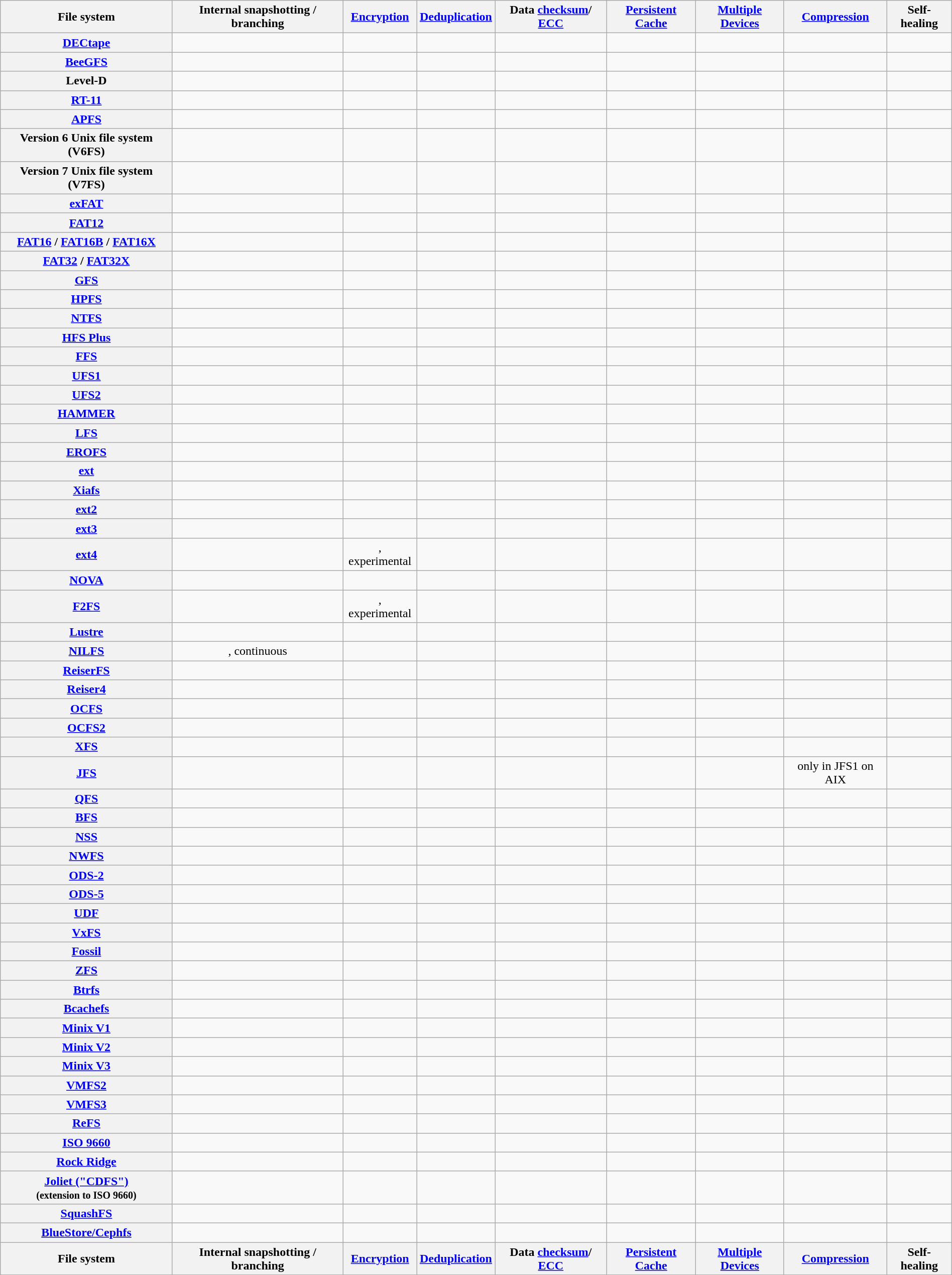<table class="wikitable sortable sticky-header" style="width: auto; text-align: center; table-layout: fixed; margin: 0;">
<tr>
<th>File system</th>
<th>Internal snapshotting / branching</th>
<th><a href='#'>Encryption</a></th>
<th><a href='#'>Deduplication</a></th>
<th>Data <a href='#'>checksum</a>/ <a href='#'>ECC</a></th>
<th><a href='#'>Persistent Cache</a></th>
<th><a href='#'>Multiple Devices</a></th>
<th><a href='#'>Compression</a></th>
<th>Self-healing</th>
</tr>
<tr>
<th><a href='#'>DECtape</a></th>
<td></td>
<td></td>
<td></td>
<td></td>
<td></td>
<td></td>
<td></td>
<td></td>
</tr>
<tr>
<th><a href='#'>BeeGFS</a></th>
<td></td>
<td></td>
<td></td>
<td></td>
<td></td>
<td></td>
<td></td>
<td></td>
</tr>
<tr>
<th>Level-D</th>
<td></td>
<td></td>
<td></td>
<td></td>
<td></td>
<td></td>
<td></td>
<td></td>
</tr>
<tr>
<th><a href='#'>RT-11</a></th>
<td></td>
<td></td>
<td></td>
<td></td>
<td></td>
<td></td>
<td></td>
<td></td>
</tr>
<tr>
<th><a href='#'>APFS</a></th>
<td></td>
<td></td>
<td> </td>
<td></td>
<td></td>
<td></td>
<td></td>
<td></td>
</tr>
<tr>
<th>Version 6 Unix file system (V6FS)</th>
<td></td>
<td></td>
<td></td>
<td></td>
<td></td>
<td></td>
<td></td>
<td></td>
</tr>
<tr>
<th>Version 7 Unix file system (V7FS)</th>
<td></td>
<td></td>
<td></td>
<td></td>
<td></td>
<td></td>
<td></td>
<td></td>
</tr>
<tr>
<th><a href='#'>exFAT</a></th>
<td></td>
<td></td>
<td></td>
<td></td>
<td></td>
<td></td>
<td></td>
<td></td>
</tr>
<tr>
<th><a href='#'>FAT12</a></th>
<td></td>
<td></td>
<td></td>
<td></td>
<td></td>
<td></td>
<td></td>
<td></td>
</tr>
<tr>
<th><a href='#'>FAT16</a> / <a href='#'>FAT16B</a> / <a href='#'>FAT16X</a></th>
<td></td>
<td></td>
<td></td>
<td></td>
<td></td>
<td></td>
<td></td>
<td></td>
</tr>
<tr>
<th><a href='#'>FAT32</a> / <a href='#'>FAT32X</a></th>
<td></td>
<td></td>
<td></td>
<td></td>
<td></td>
<td></td>
<td></td>
<td></td>
</tr>
<tr>
<th><a href='#'>GFS</a></th>
<td></td>
<td></td>
<td></td>
<td></td>
<td></td>
<td></td>
<td></td>
<td></td>
</tr>
<tr>
<th><a href='#'>HPFS</a></th>
<td></td>
<td></td>
<td></td>
<td></td>
<td></td>
<td></td>
<td></td>
<td></td>
</tr>
<tr>
<th><a href='#'>NTFS</a></th>
<td></td>
<td></td>
<td></td>
<td></td>
<td></td>
<td></td>
<td></td>
<td></td>
</tr>
<tr>
<th><a href='#'>HFS Plus</a></th>
<td></td>
<td></td>
<td></td>
<td></td>
<td></td>
<td></td>
<td></td>
<td></td>
</tr>
<tr>
<th><a href='#'>FFS</a></th>
<td></td>
<td></td>
<td></td>
<td></td>
<td></td>
<td></td>
<td></td>
<td></td>
</tr>
<tr>
<th><a href='#'>UFS1</a></th>
<td></td>
<td></td>
<td></td>
<td></td>
<td></td>
<td></td>
<td></td>
<td></td>
</tr>
<tr>
<th><a href='#'>UFS2</a></th>
<td></td>
<td></td>
<td></td>
<td></td>
<td></td>
<td></td>
<td></td>
<td></td>
</tr>
<tr>
<th><a href='#'>HAMMER</a></th>
<td></td>
<td></td>
<td></td>
<td></td>
<td></td>
<td></td>
<td></td>
<td></td>
</tr>
<tr>
<th><a href='#'>LFS</a></th>
<td></td>
<td></td>
<td></td>
<td></td>
<td></td>
<td></td>
<td></td>
<td></td>
</tr>
<tr>
<th><a href='#'>EROFS</a></th>
<td></td>
<td></td>
<td></td>
<td></td>
<td></td>
<td></td>
<td></td>
<td></td>
</tr>
<tr>
<th><a href='#'>ext</a></th>
<td></td>
<td></td>
<td></td>
<td></td>
<td></td>
<td></td>
<td></td>
<td></td>
</tr>
<tr>
<th><a href='#'>Xiafs</a></th>
<td></td>
<td></td>
<td></td>
<td></td>
<td></td>
<td></td>
<td></td>
<td></td>
</tr>
<tr>
<th><a href='#'>ext2</a></th>
<td></td>
<td></td>
<td></td>
<td></td>
<td></td>
<td></td>
<td></td>
<td></td>
</tr>
<tr>
<th><a href='#'>ext3</a></th>
<td></td>
<td></td>
<td></td>
<td></td>
<td></td>
<td></td>
<td></td>
<td></td>
</tr>
<tr>
<th><a href='#'>ext4</a></th>
<td></td>
<td>, experimental </td>
<td></td>
<td></td>
<td></td>
<td></td>
<td></td>
<td></td>
</tr>
<tr>
<th><a href='#'>NOVA</a></th>
<td></td>
<td></td>
<td></td>
<td></td>
<td></td>
<td></td>
<td></td>
<td></td>
</tr>
<tr>
<th><a href='#'>F2FS</a></th>
<td></td>
<td>, experimental </td>
<td></td>
<td></td>
<td></td>
<td></td>
<td></td>
<td></td>
</tr>
<tr>
<th><a href='#'>Lustre</a></th>
<td></td>
<td></td>
<td></td>
<td></td>
<td></td>
<td></td>
<td></td>
<td></td>
</tr>
<tr>
<th><a href='#'>NILFS</a></th>
<td>, continuous</td>
<td></td>
<td></td>
<td></td>
<td></td>
<td></td>
<td></td>
<td></td>
</tr>
<tr>
<th><a href='#'>ReiserFS</a></th>
<td></td>
<td></td>
<td></td>
<td></td>
<td></td>
<td></td>
<td></td>
<td></td>
</tr>
<tr>
<th><a href='#'>Reiser4</a></th>
<td></td>
<td></td>
<td></td>
<td></td>
<td></td>
<td></td>
<td></td>
<td></td>
</tr>
<tr>
<th><a href='#'>OCFS</a></th>
<td></td>
<td></td>
<td></td>
<td></td>
<td></td>
<td></td>
<td></td>
<td></td>
</tr>
<tr>
<th><a href='#'>OCFS2</a></th>
<td></td>
<td></td>
<td></td>
<td></td>
<td></td>
<td></td>
<td></td>
<td></td>
</tr>
<tr>
<th><a href='#'>XFS</a></th>
<td></td>
<td></td>
<td></td>
<td></td>
<td></td>
<td></td>
<td></td>
<td></td>
</tr>
<tr>
<th><a href='#'>JFS</a></th>
<td></td>
<td></td>
<td></td>
<td></td>
<td></td>
<td></td>
<td> only in JFS1 on AIX</td>
<td></td>
</tr>
<tr>
<th><a href='#'>QFS</a></th>
<td></td>
<td></td>
<td></td>
<td></td>
<td></td>
<td></td>
<td></td>
<td></td>
</tr>
<tr>
<th><a href='#'>BFS</a></th>
<td></td>
<td></td>
<td></td>
<td></td>
<td></td>
<td></td>
<td></td>
<td></td>
</tr>
<tr>
<th><a href='#'>NSS</a></th>
<td></td>
<td></td>
<td></td>
<td></td>
<td></td>
<td></td>
<td></td>
<td></td>
</tr>
<tr>
<th><a href='#'>NWFS</a></th>
<td></td>
<td></td>
<td></td>
<td></td>
<td></td>
<td></td>
<td></td>
<td></td>
</tr>
<tr>
<th><a href='#'>ODS-2</a></th>
<td></td>
<td></td>
<td></td>
<td></td>
<td></td>
<td></td>
<td></td>
<td></td>
</tr>
<tr>
<th><a href='#'>ODS-5</a></th>
<td></td>
<td></td>
<td></td>
<td></td>
<td></td>
<td></td>
<td></td>
</tr>
<tr>
<th><a href='#'>UDF</a></th>
<td></td>
<td></td>
<td></td>
<td></td>
<td></td>
<td></td>
<td></td>
<td></td>
</tr>
<tr>
<th><a href='#'>VxFS</a></th>
<td></td>
<td></td>
<td></td>
<td></td>
<td></td>
<td></td>
<td></td>
<td></td>
</tr>
<tr>
<th><a href='#'>Fossil</a></th>
<td></td>
<td></td>
<td></td>
<td></td>
<td></td>
<td></td>
<td></td>
<td></td>
</tr>
<tr>
<th><a href='#'>ZFS</a></th>
<td></td>
<td></td>
<td></td>
<td></td>
<td></td>
<td></td>
<td></td>
<td></td>
</tr>
<tr>
<th><a href='#'>Btrfs</a></th>
<td></td>
<td></td>
<td></td>
<td></td>
<td></td>
<td></td>
<td></td>
<td></td>
</tr>
<tr>
<th><a href='#'>Bcachefs</a></th>
<td></td>
<td></td>
<td></td>
<td></td>
<td></td>
<td></td>
<td></td>
<td></td>
</tr>
<tr>
<th><a href='#'>Minix V1</a></th>
<td></td>
<td></td>
<td></td>
<td></td>
<td></td>
<td></td>
<td></td>
<td></td>
</tr>
<tr>
<th><a href='#'>Minix V2</a></th>
<td></td>
<td></td>
<td></td>
<td></td>
<td></td>
<td></td>
<td></td>
<td></td>
</tr>
<tr>
<th><a href='#'>Minix V3</a></th>
<td></td>
<td></td>
<td></td>
<td></td>
<td></td>
<td></td>
<td></td>
<td></td>
</tr>
<tr>
<th><a href='#'>VMFS2</a></th>
<td></td>
<td></td>
<td></td>
<td></td>
<td></td>
<td></td>
<td></td>
<td></td>
</tr>
<tr>
<th><a href='#'>VMFS3</a></th>
<td></td>
<td></td>
<td></td>
<td></td>
<td></td>
<td></td>
<td></td>
<td></td>
</tr>
<tr>
<th><a href='#'>ReFS</a></th>
<td></td>
<td></td>
<td></td>
<td></td>
<td></td>
<td></td>
<td></td>
<td></td>
</tr>
<tr>
<th><a href='#'>ISO 9660</a></th>
<td></td>
<td></td>
<td></td>
<td></td>
<td></td>
<td></td>
<td></td>
<td></td>
</tr>
<tr>
<th><a href='#'>Rock Ridge</a></th>
<td></td>
<td></td>
<td></td>
<td></td>
<td></td>
<td></td>
<td></td>
<td></td>
</tr>
<tr>
<th><a href='#'>Joliet ("CDFS")</a><br><small>(extension to ISO 9660)</small></th>
<td></td>
<td></td>
<td></td>
<td></td>
<td></td>
<td></td>
<td></td>
<td></td>
</tr>
<tr>
<th><a href='#'>SquashFS</a></th>
<td></td>
<td></td>
<td></td>
<td></td>
<td></td>
<td></td>
<td></td>
<td></td>
</tr>
<tr>
<th><a href='#'>BlueStore/Cephfs</a></th>
<td></td>
<td></td>
<td></td>
<td></td>
<td></td>
<td></td>
<td></td>
<td></td>
</tr>
<tr class="sortbottom">
<th>File system</th>
<th>Internal snapshotting / branching</th>
<th><a href='#'>Encryption</a></th>
<th><a href='#'>Deduplication</a></th>
<th>Data <a href='#'>checksum</a>/ <a href='#'>ECC</a></th>
<th><a href='#'>Persistent Cache</a></th>
<th><a href='#'>Multiple Devices</a></th>
<th><a href='#'>Compression</a></th>
<th>Self-healing</th>
</tr>
</table>
